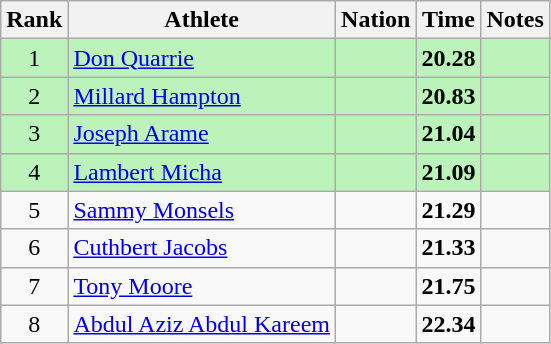<table class="wikitable sortable" style="text-align:center">
<tr>
<th>Rank</th>
<th>Athlete</th>
<th>Nation</th>
<th>Time</th>
<th>Notes</th>
</tr>
<tr style="background:#bbf3bb;">
<td>1</td>
<td align=left><a href='#'>Don Quarrie</a></td>
<td align=left></td>
<td><strong>20.28</strong></td>
<td></td>
</tr>
<tr style="background:#bbf3bb;">
<td>2</td>
<td align=left><a href='#'>Millard Hampton</a></td>
<td align=left></td>
<td><strong>20.83</strong></td>
<td></td>
</tr>
<tr style="background:#bbf3bb;">
<td>3</td>
<td align=left><a href='#'>Joseph Arame</a></td>
<td align=left></td>
<td><strong>21.04</strong></td>
<td></td>
</tr>
<tr style="background:#bbf3bb;">
<td>4</td>
<td align=left><a href='#'>Lambert Micha</a></td>
<td align=left></td>
<td><strong>21.09</strong></td>
<td></td>
</tr>
<tr>
<td>5</td>
<td align=left><a href='#'>Sammy Monsels</a></td>
<td align=left></td>
<td><strong>21.29</strong></td>
<td></td>
</tr>
<tr>
<td>6</td>
<td align=left><a href='#'>Cuthbert Jacobs</a></td>
<td align=left></td>
<td><strong>21.33</strong></td>
<td></td>
</tr>
<tr>
<td>7</td>
<td align=left><a href='#'>Tony Moore</a></td>
<td align=left></td>
<td><strong>21.75</strong></td>
<td></td>
</tr>
<tr>
<td>8</td>
<td align=left><a href='#'>Abdul Aziz Abdul Kareem</a></td>
<td align=left></td>
<td><strong>22.34</strong></td>
<td></td>
</tr>
</table>
